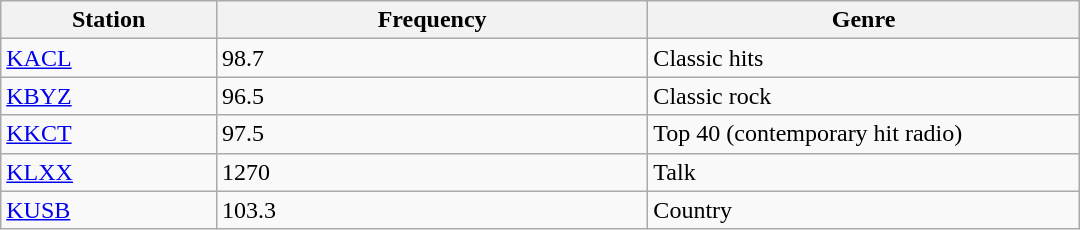<table class="wikitable" style="width:45em;">
<tr>
<th style="width:20%">Station</th>
<th style="width:40%">Frequency</th>
<th style="width:40%">Genre</th>
</tr>
<tr>
<td><a href='#'>KACL</a></td>
<td>98.7</td>
<td>Classic hits</td>
</tr>
<tr>
<td><a href='#'>KBYZ</a></td>
<td>96.5</td>
<td>Classic rock</td>
</tr>
<tr>
<td><a href='#'>KKCT</a></td>
<td>97.5</td>
<td>Top 40 (contemporary hit radio)</td>
</tr>
<tr>
<td><a href='#'>KLXX</a></td>
<td>1270</td>
<td>Talk</td>
</tr>
<tr>
<td><a href='#'>KUSB</a></td>
<td>103.3</td>
<td>Country</td>
</tr>
</table>
